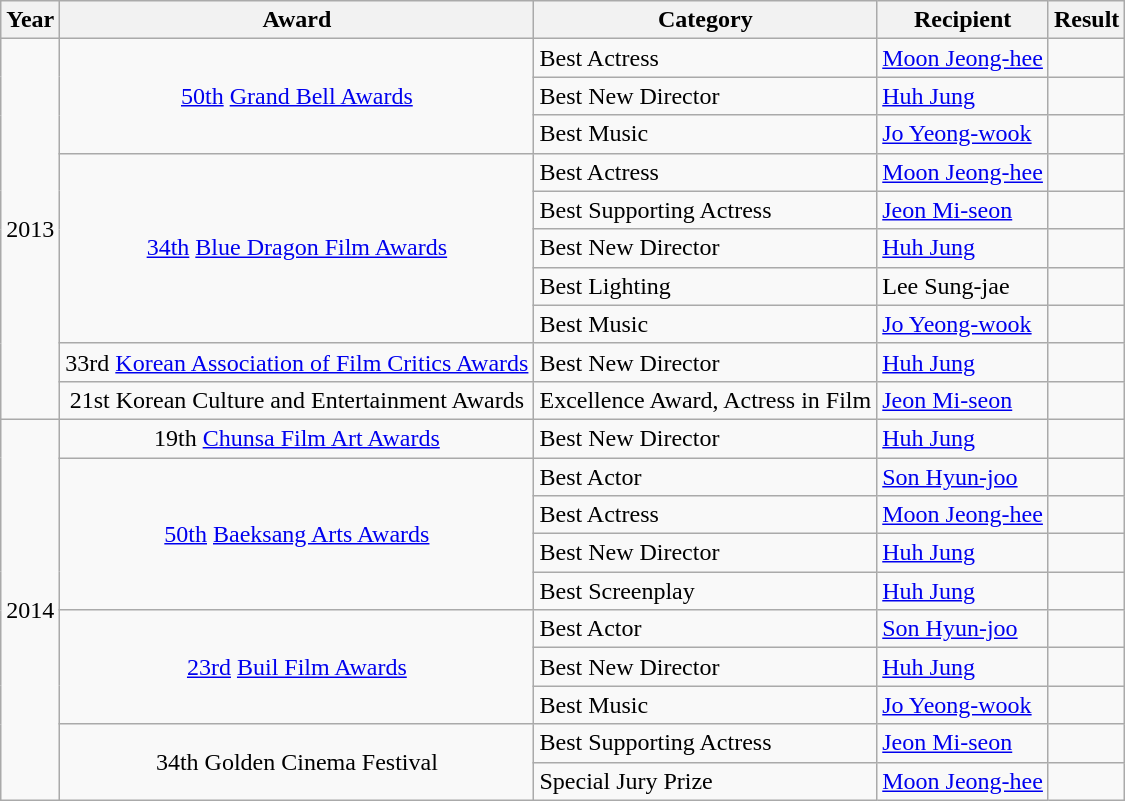<table class="wikitable">
<tr>
<th>Year</th>
<th>Award</th>
<th>Category</th>
<th>Recipient</th>
<th>Result</th>
</tr>
<tr>
<td rowspan=10>2013</td>
<td rowspan=3 style="text-align:center;"><a href='#'>50th</a> <a href='#'>Grand Bell Awards</a></td>
<td>Best Actress</td>
<td><a href='#'>Moon Jeong-hee</a></td>
<td></td>
</tr>
<tr>
<td>Best New Director</td>
<td><a href='#'>Huh Jung</a></td>
<td></td>
</tr>
<tr>
<td>Best Music</td>
<td><a href='#'>Jo Yeong-wook</a></td>
<td></td>
</tr>
<tr>
<td rowspan=5 style="text-align:center;"><a href='#'>34th</a> <a href='#'>Blue Dragon Film Awards</a></td>
<td>Best Actress</td>
<td><a href='#'>Moon Jeong-hee</a></td>
<td></td>
</tr>
<tr>
<td>Best Supporting Actress</td>
<td><a href='#'>Jeon Mi-seon</a></td>
<td></td>
</tr>
<tr>
<td>Best New Director</td>
<td><a href='#'>Huh Jung</a></td>
<td></td>
</tr>
<tr>
<td>Best Lighting</td>
<td>Lee Sung-jae</td>
<td></td>
</tr>
<tr>
<td>Best Music</td>
<td><a href='#'>Jo Yeong-wook</a></td>
<td></td>
</tr>
<tr>
<td style="text-align:center;">33rd <a href='#'>Korean Association of Film Critics Awards</a></td>
<td>Best New Director</td>
<td><a href='#'>Huh Jung</a></td>
<td></td>
</tr>
<tr>
<td style="text-align:center;">21st Korean Culture and Entertainment Awards</td>
<td>Excellence Award, Actress in Film</td>
<td><a href='#'>Jeon Mi-seon</a></td>
<td></td>
</tr>
<tr>
<td rowspan=10>2014</td>
<td style="text-align:center;">19th <a href='#'>Chunsa Film Art Awards</a></td>
<td>Best New Director</td>
<td><a href='#'>Huh Jung</a></td>
<td></td>
</tr>
<tr>
<td rowspan=4 style="text-align:center;"><a href='#'>50th</a> <a href='#'>Baeksang Arts Awards</a></td>
<td>Best Actor</td>
<td><a href='#'>Son Hyun-joo</a></td>
<td></td>
</tr>
<tr>
<td>Best Actress</td>
<td><a href='#'>Moon Jeong-hee</a></td>
<td></td>
</tr>
<tr>
<td>Best New Director</td>
<td><a href='#'>Huh Jung</a></td>
<td></td>
</tr>
<tr>
<td>Best Screenplay</td>
<td><a href='#'>Huh Jung</a></td>
<td></td>
</tr>
<tr>
<td rowspan=3 style="text-align:center;"><a href='#'>23rd</a> <a href='#'>Buil Film Awards</a></td>
<td>Best Actor</td>
<td><a href='#'>Son Hyun-joo</a></td>
<td></td>
</tr>
<tr>
<td>Best New Director</td>
<td><a href='#'>Huh Jung</a></td>
<td></td>
</tr>
<tr>
<td>Best Music</td>
<td><a href='#'>Jo Yeong-wook</a></td>
<td></td>
</tr>
<tr>
<td rowspan=2 style="text-align:center;">34th Golden Cinema Festival</td>
<td>Best Supporting Actress</td>
<td><a href='#'>Jeon Mi-seon</a></td>
<td></td>
</tr>
<tr>
<td>Special Jury Prize</td>
<td><a href='#'>Moon Jeong-hee</a></td>
<td></td>
</tr>
</table>
